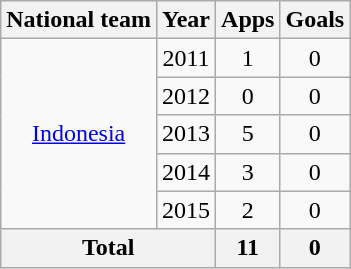<table class="wikitable" style="text-align:center">
<tr>
<th>National team</th>
<th>Year</th>
<th>Apps</th>
<th>Goals</th>
</tr>
<tr>
<td rowspan=5><a href='#'>Indonesia</a></td>
<td>2011</td>
<td>1</td>
<td>0</td>
</tr>
<tr>
<td>2012</td>
<td>0</td>
<td>0</td>
</tr>
<tr>
<td>2013</td>
<td>5</td>
<td>0</td>
</tr>
<tr>
<td>2014</td>
<td>3</td>
<td>0</td>
</tr>
<tr>
<td>2015</td>
<td>2</td>
<td>0</td>
</tr>
<tr>
<th colspan=2>Total</th>
<th>11</th>
<th>0</th>
</tr>
</table>
